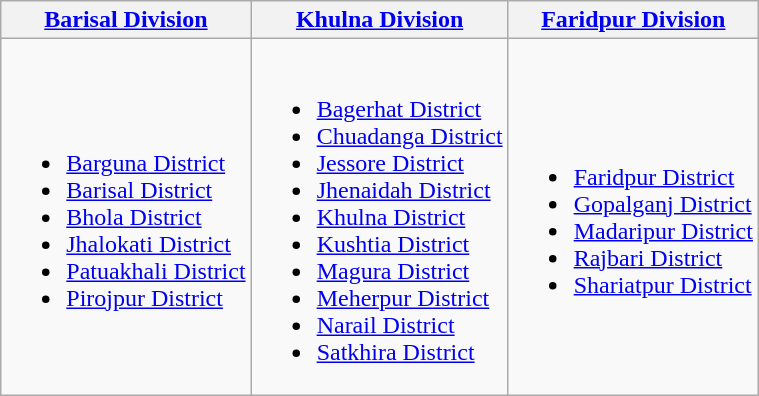<table class="wikitable" style="text-align: left;">
<tr>
<th><strong><a href='#'>Barisal Division</a></strong></th>
<th><strong><a href='#'>Khulna Division</a></strong></th>
<th><strong><a href='#'>Faridpur Division</a></strong></th>
</tr>
<tr>
<td><br><ul><li><a href='#'>Barguna District</a></li><li><a href='#'>Barisal District</a></li><li><a href='#'>Bhola District</a></li><li><a href='#'>Jhalokati District</a></li><li><a href='#'>Patuakhali District</a></li><li><a href='#'>Pirojpur District</a></li></ul></td>
<td><br><ul><li><a href='#'>Bagerhat District</a></li><li><a href='#'>Chuadanga District</a></li><li><a href='#'>Jessore District</a></li><li><a href='#'>Jhenaidah District</a></li><li><a href='#'>Khulna District</a></li><li><a href='#'>Kushtia District</a></li><li><a href='#'>Magura District</a></li><li><a href='#'>Meherpur District</a></li><li><a href='#'>Narail District</a></li><li><a href='#'>Satkhira District</a></li></ul></td>
<td><br><ul><li><a href='#'>Faridpur District</a></li><li><a href='#'>Gopalganj District</a></li><li><a href='#'>Madaripur District</a></li><li><a href='#'>Rajbari District</a></li><li><a href='#'>Shariatpur District</a></li></ul></td>
</tr>
</table>
